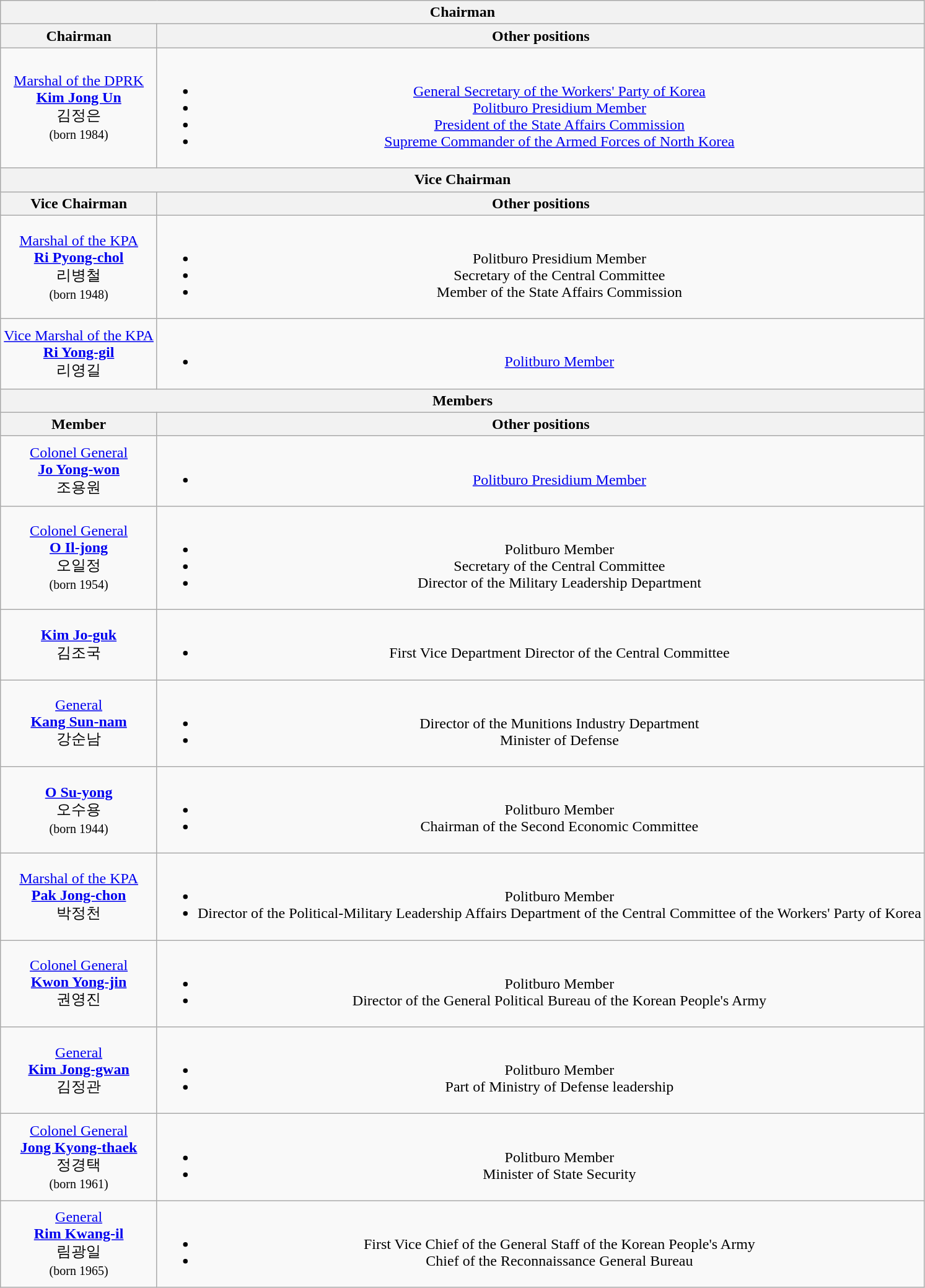<table class="wikitable" style="text-align:center;">
<tr>
<th colspan="2">Chairman</th>
</tr>
<tr>
<th>Chairman</th>
<th>Other positions</th>
</tr>
<tr>
<td><a href='#'>Marshal of the DPRK</a><br><strong><a href='#'>Kim Jong Un</a></strong><br>김정은<br><small>(born 1984)</small></td>
<td><br><ul><li><a href='#'>General Secretary of the Workers' Party of Korea</a></li><li><a href='#'>Politburo Presidium Member</a></li><li><a href='#'>President of the State Affairs Commission</a></li><li><a href='#'>Supreme Commander of the Armed Forces of North Korea</a></li></ul></td>
</tr>
<tr>
<th colspan="2">Vice Chairman</th>
</tr>
<tr>
<th>Vice Chairman</th>
<th>Other positions</th>
</tr>
<tr>
<td><a href='#'>Marshal of the KPA</a><br><strong><a href='#'>Ri Pyong-chol</a></strong><br>리병철<br><small>(born 1948)</small></td>
<td><br><ul><li>Politburo Presidium Member</li><li>Secretary of the Central Committee</li><li>Member of the State Affairs Commission</li></ul></td>
</tr>
<tr>
<td><a href='#'>Vice Marshal of the KPA</a><br><strong><a href='#'>Ri Yong-gil</a></strong><br>리영길</td>
<td><br><ul><li><a href='#'>Politburo Member</a></li></ul></td>
</tr>
<tr>
<th colspan="2">Members</th>
</tr>
<tr>
<th>Member</th>
<th>Other positions</th>
</tr>
<tr>
<td><a href='#'>Colonel General</a><br><strong><a href='#'>Jo Yong-won</a></strong><br>조용원</td>
<td><br><ul><li><a href='#'>Politburo Presidium Member</a></li></ul></td>
</tr>
<tr>
<td><a href='#'>Colonel General</a><br><strong><a href='#'>O Il-jong</a></strong><br>오일정<br><small>(born 1954)</small></td>
<td><br><ul><li>Politburo Member</li><li>Secretary of the Central Committee</li><li>Director of the Military Leadership Department</li></ul></td>
</tr>
<tr>
<td><strong><a href='#'>Kim Jo-guk</a></strong><br>김조국</td>
<td><br><ul><li>First Vice Department Director of the Central Committee</li></ul></td>
</tr>
<tr>
<td><a href='#'>General</a><br><strong><a href='#'>Kang Sun-nam</a></strong><br>강순남</td>
<td><br><ul><li>Director of the Munitions Industry Department</li><li>Minister of Defense</li></ul></td>
</tr>
<tr>
<td><strong><a href='#'>O Su-yong</a></strong><br>오수용<br><small>(born 1944)</small></td>
<td><br><ul><li>Politburo Member</li><li>Chairman of the Second Economic Committee</li></ul></td>
</tr>
<tr>
<td><a href='#'>Marshal of the KPA</a><br><strong><a href='#'>Pak Jong-chon</a></strong><br>박정천</td>
<td><br><ul><li>Politburo Member</li><li>Director of the Political-Military Leadership Affairs Department of the Central Committee of the Workers' Party of Korea</li></ul></td>
</tr>
<tr>
<td><a href='#'>Colonel General</a><br><strong><a href='#'>Kwon Yong-jin</a></strong><br>권영진</td>
<td><br><ul><li>Politburo Member</li><li>Director of the General Political Bureau of the Korean People's Army</li></ul></td>
</tr>
<tr>
<td><a href='#'>General</a><br><strong><a href='#'>Kim Jong-gwan</a></strong><br>김정관</td>
<td><br><ul><li>Politburo Member</li><li>Part of Ministry of Defense leadership</li></ul></td>
</tr>
<tr>
<td><a href='#'>Colonel General</a><br><strong><a href='#'>Jong Kyong-thaek</a></strong><br>정경택<br><small>(born 1961)</small></td>
<td><br><ul><li>Politburo Member</li><li>Minister of State Security</li></ul></td>
</tr>
<tr>
<td><a href='#'>General</a><br><strong><a href='#'>Rim Kwang-il</a></strong><br>림광일<br><small>(born 1965)</small></td>
<td><br><ul><li>First Vice Chief of the General Staff of the Korean People's Army</li><li>Chief of the Reconnaissance General Bureau</li></ul></td>
</tr>
</table>
